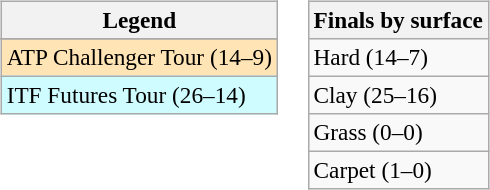<table>
<tr valign=top>
<td><br><table class=wikitable style=font-size:97%>
<tr>
<th>Legend</th>
</tr>
<tr bgcolor=e5d1cb>
</tr>
<tr bgcolor=moccasin>
<td>ATP Challenger Tour (14–9)</td>
</tr>
<tr bgcolor=cffcff>
<td>ITF Futures Tour (26–14)</td>
</tr>
</table>
</td>
<td><br><table class=wikitable style=font-size:97%>
<tr>
<th>Finals by surface</th>
</tr>
<tr>
<td>Hard (14–7)</td>
</tr>
<tr>
<td>Clay (25–16)</td>
</tr>
<tr>
<td>Grass (0–0)</td>
</tr>
<tr>
<td>Carpet (1–0)</td>
</tr>
</table>
</td>
</tr>
</table>
